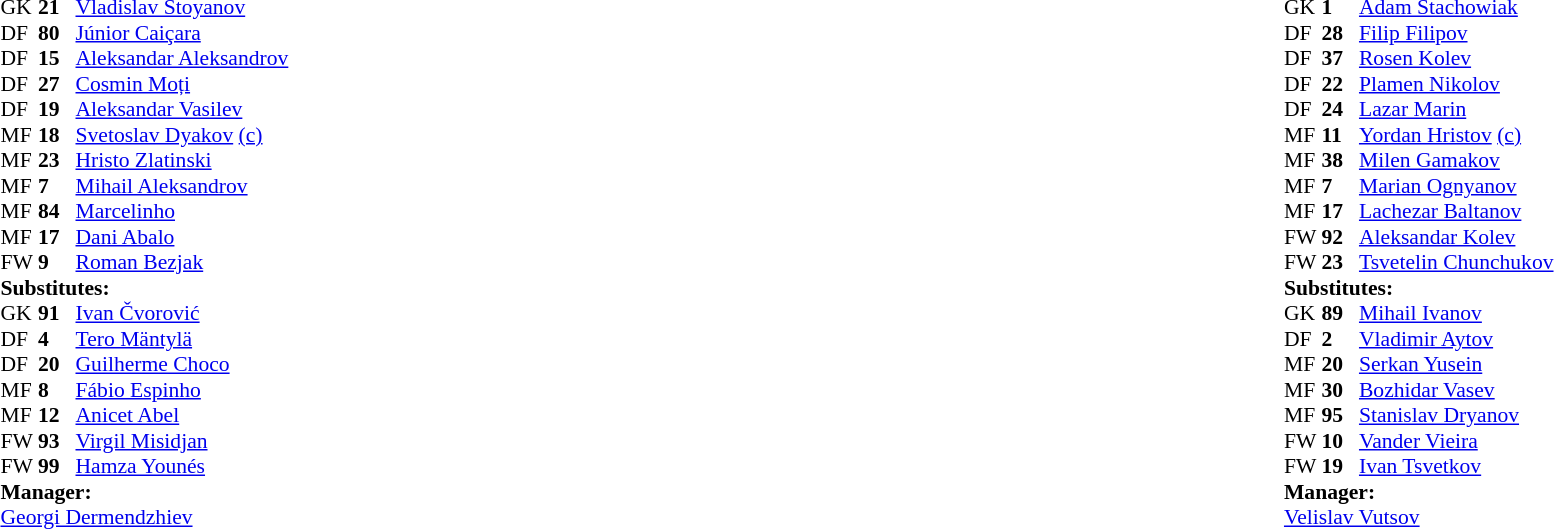<table width="100%">
<tr>
<td valign="top" width="50%"><br><table style="font-size: 90%" cellspacing="0" cellpadding="0">
<tr>
<th width="25"></th>
<th width="25"></th>
</tr>
<tr>
<td>GK</td>
<td><strong>21</strong></td>
<td> <a href='#'>Vladislav Stoyanov</a></td>
<td></td>
</tr>
<tr>
<td>DF</td>
<td><strong>80</strong></td>
<td> <a href='#'>Júnior Caiçara</a></td>
<td></td>
</tr>
<tr>
<td>DF</td>
<td><strong>15</strong></td>
<td> <a href='#'>Aleksandar Aleksandrov</a></td>
<td></td>
<td></td>
</tr>
<tr>
<td>DF</td>
<td><strong>27</strong></td>
<td> <a href='#'>Cosmin Moți</a></td>
<td></td>
</tr>
<tr>
<td>DF</td>
<td><strong>19</strong></td>
<td> <a href='#'>Aleksandar Vasilev</a></td>
<td></td>
</tr>
<tr>
<td>MF</td>
<td><strong>18</strong></td>
<td> <a href='#'>Svetoslav Dyakov</a> <a href='#'>(c)</a></td>
<td></td>
</tr>
<tr>
<td>MF</td>
<td><strong>23</strong></td>
<td> <a href='#'>Hristo Zlatinski</a></td>
<td></td>
</tr>
<tr>
<td>MF</td>
<td><strong>7</strong></td>
<td> <a href='#'>Mihail Aleksandrov</a></td>
<td></td>
</tr>
<tr>
<td>MF</td>
<td><strong>84</strong></td>
<td> <a href='#'>Marcelinho</a></td>
<td></td>
</tr>
<tr>
<td>MF</td>
<td><strong>17</strong></td>
<td> <a href='#'>Dani Abalo</a></td>
<td></td>
<td></td>
</tr>
<tr>
<td>FW</td>
<td><strong>9</strong></td>
<td> <a href='#'>Roman Bezjak</a></td>
<td></td>
<td></td>
</tr>
<tr>
<td colspan=4><strong>Substitutes:</strong></td>
</tr>
<tr>
<td>GK</td>
<td><strong>91</strong></td>
<td> <a href='#'>Ivan Čvorović</a></td>
<td></td>
</tr>
<tr>
<td>DF</td>
<td><strong>4</strong></td>
<td> <a href='#'>Tero Mäntylä</a></td>
<td></td>
<td></td>
</tr>
<tr>
<td>DF</td>
<td><strong>20</strong></td>
<td> <a href='#'>Guilherme Choco</a></td>
<td></td>
</tr>
<tr>
<td>MF</td>
<td><strong>8</strong></td>
<td> <a href='#'>Fábio Espinho</a></td>
<td></td>
</tr>
<tr>
<td>MF</td>
<td><strong>12</strong></td>
<td> <a href='#'>Anicet Abel</a></td>
<td></td>
</tr>
<tr>
<td>FW</td>
<td><strong>93</strong></td>
<td> <a href='#'>Virgil Misidjan</a></td>
<td></td>
<td></td>
</tr>
<tr>
<td>FW</td>
<td><strong>99</strong></td>
<td> <a href='#'>Hamza Younés</a></td>
<td></td>
<td></td>
</tr>
<tr>
<td colspan=4><strong>Manager:</strong></td>
</tr>
<tr>
<td colspan="4"> <a href='#'>Georgi Dermendzhiev</a></td>
</tr>
</table>
</td>
<td valign="top"></td>
<td valign="top" width="50%"><br><table style="font-size: 90%" cellspacing="0" cellpadding="0" align=center>
<tr>
<th width="25"></th>
<th width="25"></th>
</tr>
<tr>
<td>GK</td>
<td><strong>1</strong></td>
<td> <a href='#'>Adam Stachowiak</a></td>
<td></td>
</tr>
<tr>
<td>DF</td>
<td><strong>28</strong></td>
<td> <a href='#'>Filip Filipov</a></td>
<td></td>
</tr>
<tr>
<td>DF</td>
<td><strong>37</strong></td>
<td> <a href='#'>Rosen Kolev</a></td>
<td></td>
</tr>
<tr>
<td>DF</td>
<td><strong>22</strong></td>
<td> <a href='#'>Plamen Nikolov</a></td>
<td></td>
</tr>
<tr>
<td>DF</td>
<td><strong>24</strong></td>
<td> <a href='#'>Lazar Marin</a></td>
<td></td>
<td></td>
</tr>
<tr>
<td>MF</td>
<td><strong>11</strong></td>
<td> <a href='#'>Yordan Hristov</a> <a href='#'>(c)</a></td>
<td></td>
</tr>
<tr>
<td>MF</td>
<td><strong>38</strong></td>
<td> <a href='#'>Milen Gamakov</a></td>
<td></td>
</tr>
<tr>
<td>MF</td>
<td><strong>7</strong></td>
<td> <a href='#'>Marian Ognyanov</a></td>
<td></td>
</tr>
<tr>
<td>MF</td>
<td><strong>17</strong></td>
<td> <a href='#'>Lachezar Baltanov</a></td>
<td></td>
<td></td>
</tr>
<tr>
<td>FW</td>
<td><strong>92</strong></td>
<td> <a href='#'>Aleksandar Kolev</a></td>
<td></td>
</tr>
<tr>
<td>FW</td>
<td><strong>23</strong></td>
<td> <a href='#'>Tsvetelin Chunchukov</a></td>
<td></td>
<td></td>
</tr>
<tr>
<td colspan=4><strong>Substitutes:</strong></td>
</tr>
<tr>
<td>GK</td>
<td><strong>89</strong></td>
<td> <a href='#'>Mihail Ivanov</a></td>
<td></td>
</tr>
<tr>
<td>DF</td>
<td><strong>2</strong></td>
<td> <a href='#'>Vladimir Aytov</a></td>
<td></td>
<td></td>
</tr>
<tr>
<td>MF</td>
<td><strong>20</strong></td>
<td> <a href='#'>Serkan Yusein</a></td>
<td></td>
</tr>
<tr>
<td>MF</td>
<td><strong>30</strong></td>
<td> <a href='#'>Bozhidar Vasev</a></td>
<td></td>
<td></td>
</tr>
<tr>
<td>MF</td>
<td><strong>95</strong></td>
<td> <a href='#'>Stanislav Dryanov</a></td>
<td></td>
</tr>
<tr>
<td>FW</td>
<td><strong>10</strong></td>
<td> <a href='#'>Vander Vieira</a></td>
<td></td>
</tr>
<tr>
<td>FW</td>
<td><strong>19</strong></td>
<td> <a href='#'>Ivan Tsvetkov</a></td>
<td></td>
<td></td>
</tr>
<tr>
<td colspan=4><strong>Manager:</strong></td>
</tr>
<tr>
<td colspan="4"> <a href='#'>Velislav Vutsov</a></td>
</tr>
</table>
</td>
</tr>
</table>
